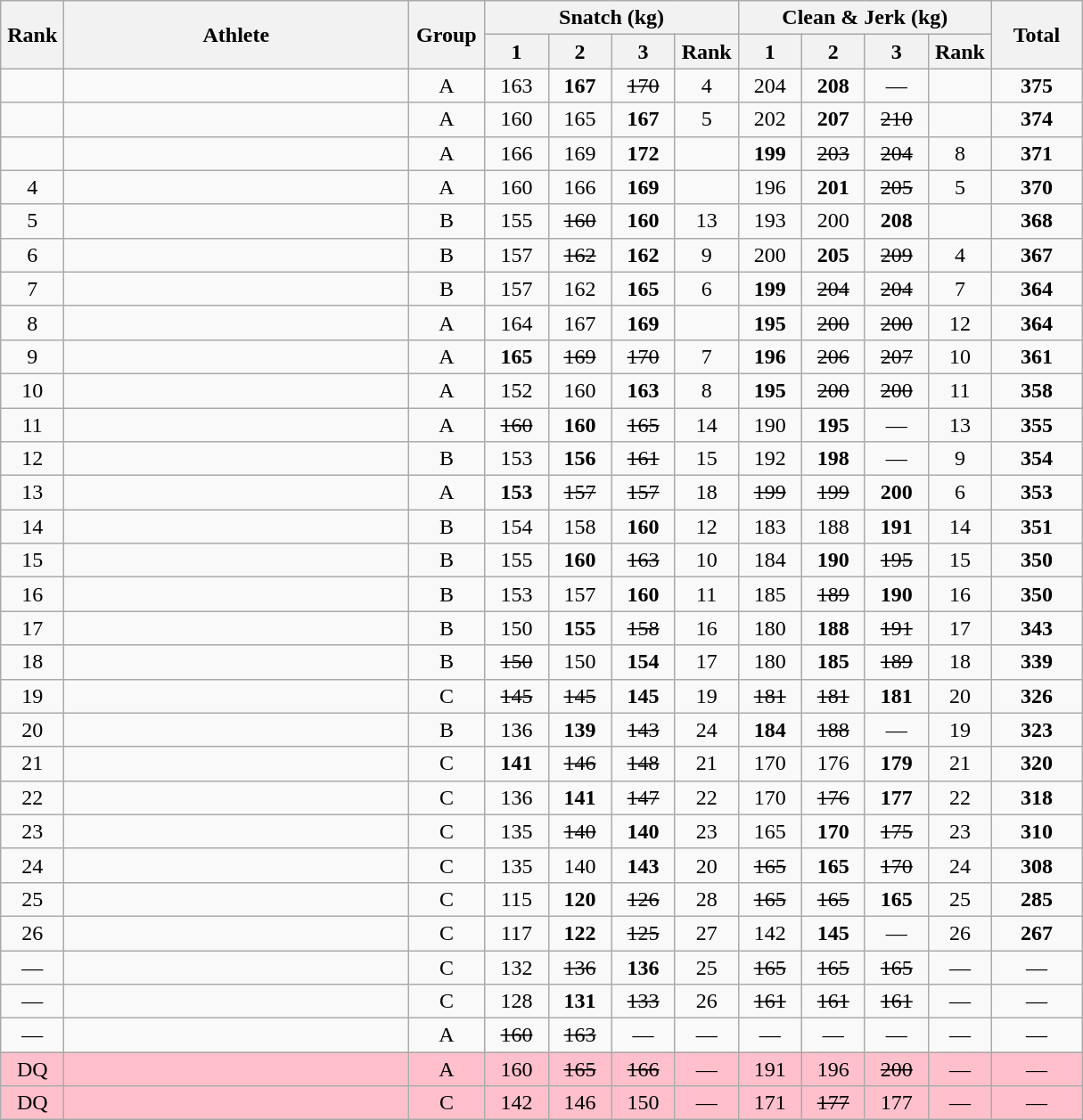<table class = "wikitable" style="text-align:center;">
<tr>
<th rowspan=2 width=40>Rank</th>
<th rowspan=2 width=250>Athlete</th>
<th rowspan=2 width=50>Group</th>
<th colspan=4>Snatch (kg)</th>
<th colspan=4>Clean & Jerk (kg)</th>
<th rowspan=2 width=60>Total</th>
</tr>
<tr>
<th width=40>1</th>
<th width=40>2</th>
<th width=40>3</th>
<th width=40>Rank</th>
<th width=40>1</th>
<th width=40>2</th>
<th width=40>3</th>
<th width=40>Rank</th>
</tr>
<tr>
<td></td>
<td align=left></td>
<td>A</td>
<td>163</td>
<td><strong>167</strong></td>
<td><s>170</s></td>
<td>4</td>
<td>204</td>
<td><strong>208</strong></td>
<td>—</td>
<td></td>
<td><strong>375</strong></td>
</tr>
<tr>
<td></td>
<td align=left></td>
<td>A</td>
<td>160</td>
<td>165</td>
<td><strong>167</strong></td>
<td>5</td>
<td>202</td>
<td><strong>207</strong></td>
<td><s>210</s></td>
<td></td>
<td><strong>374</strong></td>
</tr>
<tr>
<td></td>
<td align=left></td>
<td>A</td>
<td>166</td>
<td>169</td>
<td><strong>172</strong></td>
<td></td>
<td><strong>199</strong></td>
<td><s>203</s></td>
<td><s>204</s></td>
<td>8</td>
<td><strong>371</strong></td>
</tr>
<tr>
<td>4</td>
<td align=left></td>
<td>A</td>
<td>160</td>
<td>166</td>
<td><strong>169</strong></td>
<td></td>
<td>196</td>
<td><strong>201</strong></td>
<td><s>205</s></td>
<td>5</td>
<td><strong>370</strong></td>
</tr>
<tr>
<td>5</td>
<td align=left></td>
<td>B</td>
<td>155</td>
<td><s>160</s></td>
<td><strong>160</strong></td>
<td>13</td>
<td>193</td>
<td>200</td>
<td><strong>208</strong></td>
<td></td>
<td><strong>368</strong></td>
</tr>
<tr>
<td>6</td>
<td align=left></td>
<td>B</td>
<td>157</td>
<td><s>162</s></td>
<td><strong>162</strong></td>
<td>9</td>
<td>200</td>
<td><strong>205</strong></td>
<td><s>209</s></td>
<td>4</td>
<td><strong>367</strong></td>
</tr>
<tr>
<td>7</td>
<td align=left></td>
<td>B</td>
<td>157</td>
<td>162</td>
<td><strong>165</strong></td>
<td>6</td>
<td><strong>199</strong></td>
<td><s>204</s></td>
<td><s>204</s></td>
<td>7</td>
<td><strong>364</strong></td>
</tr>
<tr>
<td>8</td>
<td align=left></td>
<td>A</td>
<td>164</td>
<td>167</td>
<td><strong>169</strong></td>
<td></td>
<td><strong>195</strong></td>
<td><s>200</s></td>
<td><s>200</s></td>
<td>12</td>
<td><strong>364</strong></td>
</tr>
<tr>
<td>9</td>
<td align=left></td>
<td>A</td>
<td><strong>165</strong></td>
<td><s>169</s></td>
<td><s>170</s></td>
<td>7</td>
<td><strong>196</strong></td>
<td><s>206</s></td>
<td><s>207</s></td>
<td>10</td>
<td><strong>361</strong></td>
</tr>
<tr>
<td>10</td>
<td align=left></td>
<td>A</td>
<td>152</td>
<td>160</td>
<td><strong>163</strong></td>
<td>8</td>
<td><strong>195</strong></td>
<td><s>200</s></td>
<td><s>200</s></td>
<td>11</td>
<td><strong>358</strong></td>
</tr>
<tr>
<td>11</td>
<td align=left></td>
<td>A</td>
<td><s>160</s></td>
<td><strong>160</strong></td>
<td><s>165</s></td>
<td>14</td>
<td>190</td>
<td><strong>195</strong></td>
<td>—</td>
<td>13</td>
<td><strong>355</strong></td>
</tr>
<tr>
<td>12</td>
<td align=left></td>
<td>B</td>
<td>153</td>
<td><strong>156</strong></td>
<td><s>161</s></td>
<td>15</td>
<td>192</td>
<td><strong>198</strong></td>
<td>—</td>
<td>9</td>
<td><strong>354</strong></td>
</tr>
<tr>
<td>13</td>
<td align=left></td>
<td>A</td>
<td><strong>153</strong></td>
<td><s>157</s></td>
<td><s>157</s></td>
<td>18</td>
<td><s>199</s></td>
<td><s>199</s></td>
<td><strong>200</strong></td>
<td>6</td>
<td><strong>353</strong></td>
</tr>
<tr>
<td>14</td>
<td align=left></td>
<td>B</td>
<td>154</td>
<td>158</td>
<td><strong>160</strong></td>
<td>12</td>
<td>183</td>
<td>188</td>
<td><strong>191</strong></td>
<td>14</td>
<td><strong>351</strong></td>
</tr>
<tr>
<td>15</td>
<td align=left></td>
<td>B</td>
<td>155</td>
<td><strong>160</strong></td>
<td><s>163</s></td>
<td>10</td>
<td>184</td>
<td><strong>190</strong></td>
<td><s>195</s></td>
<td>15</td>
<td><strong>350</strong></td>
</tr>
<tr>
<td>16</td>
<td align=left></td>
<td>B</td>
<td>153</td>
<td>157</td>
<td><strong>160</strong></td>
<td>11</td>
<td>185</td>
<td><s>189</s></td>
<td><strong>190</strong></td>
<td>16</td>
<td><strong>350</strong></td>
</tr>
<tr>
<td>17</td>
<td align=left></td>
<td>B</td>
<td>150</td>
<td><strong>155</strong></td>
<td><s>158</s></td>
<td>16</td>
<td>180</td>
<td><strong>188</strong></td>
<td><s>191</s></td>
<td>17</td>
<td><strong>343</strong></td>
</tr>
<tr>
<td>18</td>
<td align=left></td>
<td>B</td>
<td><s>150</s></td>
<td>150</td>
<td><strong>154</strong></td>
<td>17</td>
<td>180</td>
<td><strong>185</strong></td>
<td><s>189</s></td>
<td>18</td>
<td><strong>339</strong></td>
</tr>
<tr>
<td>19</td>
<td align=left></td>
<td>C</td>
<td><s>145</s></td>
<td><s>145</s></td>
<td><strong>145</strong></td>
<td>19</td>
<td><s>181</s></td>
<td><s>181</s></td>
<td><strong>181</strong></td>
<td>20</td>
<td><strong>326</strong></td>
</tr>
<tr>
<td>20</td>
<td align=left></td>
<td>B</td>
<td>136</td>
<td><strong>139</strong></td>
<td><s>143</s></td>
<td>24</td>
<td><strong>184</strong></td>
<td><s>188</s></td>
<td>—</td>
<td>19</td>
<td><strong>323</strong></td>
</tr>
<tr>
<td>21</td>
<td align=left></td>
<td>C</td>
<td><strong>141</strong></td>
<td><s>146</s></td>
<td><s>148</s></td>
<td>21</td>
<td>170</td>
<td>176</td>
<td><strong>179</strong></td>
<td>21</td>
<td><strong>320</strong></td>
</tr>
<tr>
<td>22</td>
<td align=left></td>
<td>C</td>
<td>136</td>
<td><strong>141</strong></td>
<td><s>147</s></td>
<td>22</td>
<td>170</td>
<td><s>176</s></td>
<td><strong>177</strong></td>
<td>22</td>
<td><strong>318</strong></td>
</tr>
<tr>
<td>23</td>
<td align=left></td>
<td>C</td>
<td>135</td>
<td><s>140</s></td>
<td><strong>140</strong></td>
<td>23</td>
<td>165</td>
<td><strong>170</strong></td>
<td><s>175</s></td>
<td>23</td>
<td><strong>310</strong></td>
</tr>
<tr>
<td>24</td>
<td align=left></td>
<td>C</td>
<td>135</td>
<td>140</td>
<td><strong>143</strong></td>
<td>20</td>
<td><s>165</s></td>
<td><strong>165</strong></td>
<td><s>170</s></td>
<td>24</td>
<td><strong>308</strong></td>
</tr>
<tr>
<td>25</td>
<td align=left></td>
<td>C</td>
<td>115</td>
<td><strong>120</strong></td>
<td><s>126</s></td>
<td>28</td>
<td><s>165</s></td>
<td><s>165</s></td>
<td><strong>165</strong></td>
<td>25</td>
<td><strong>285</strong></td>
</tr>
<tr>
<td>26</td>
<td align=left></td>
<td>C</td>
<td>117</td>
<td><strong>122</strong></td>
<td><s>125</s></td>
<td>27</td>
<td>142</td>
<td><strong>145</strong></td>
<td>—</td>
<td>26</td>
<td><strong>267</strong></td>
</tr>
<tr>
<td>—</td>
<td align=left></td>
<td>C</td>
<td>132</td>
<td><s>136</s></td>
<td><strong>136</strong></td>
<td>25</td>
<td><s>165</s></td>
<td><s>165</s></td>
<td><s>165</s></td>
<td>—</td>
<td>—</td>
</tr>
<tr>
<td>—</td>
<td align=left></td>
<td>C</td>
<td>128</td>
<td><strong>131</strong></td>
<td><s>133</s></td>
<td>26</td>
<td><s>161</s></td>
<td><s>161</s></td>
<td><s>161</s></td>
<td>—</td>
<td>—</td>
</tr>
<tr>
<td>—</td>
<td align=left></td>
<td>A</td>
<td><s>160</s></td>
<td><s>163</s></td>
<td>—</td>
<td>—</td>
<td>—</td>
<td>—</td>
<td>—</td>
<td>—</td>
<td>—</td>
</tr>
<tr bgcolor=pink>
<td>DQ</td>
<td align=left></td>
<td>A</td>
<td>160</td>
<td><s>165</s></td>
<td><s>166</s></td>
<td>—</td>
<td>191</td>
<td>196</td>
<td><s>200</s></td>
<td>—</td>
<td>—</td>
</tr>
<tr bgcolor=pink>
<td>DQ</td>
<td align=left></td>
<td>C</td>
<td>142</td>
<td>146</td>
<td>150</td>
<td>—</td>
<td>171</td>
<td><s>177</s></td>
<td>177</td>
<td>—</td>
<td>—</td>
</tr>
</table>
